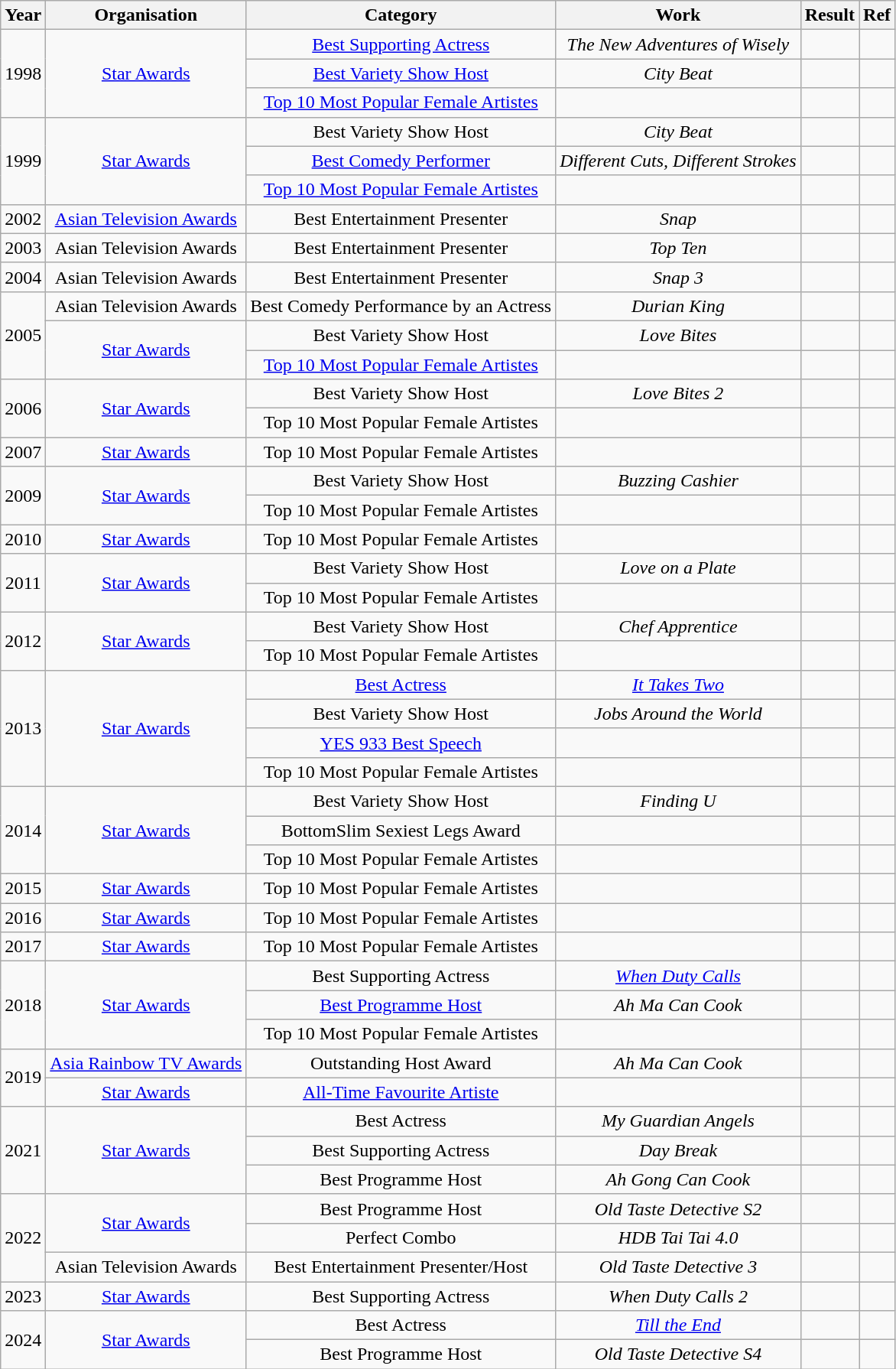<table class="wikitable sortable" style="text-align: center;">
<tr>
<th>Year</th>
<th>Organisation</th>
<th>Category</th>
<th>Work</th>
<th>Result</th>
<th class="unsortable">Ref</th>
</tr>
<tr>
<td rowspan="3">1998</td>
<td rowspan="3"><a href='#'>Star Awards</a></td>
<td><a href='#'>Best Supporting Actress</a></td>
<td><em>The New Adventures of Wisely</em> </td>
<td></td>
<td></td>
</tr>
<tr>
<td><a href='#'>Best Variety Show Host</a></td>
<td><em>City Beat</em></td>
<td></td>
<td></td>
</tr>
<tr>
<td><a href='#'>Top 10 Most Popular Female Artistes</a></td>
<td></td>
<td></td>
<td></td>
</tr>
<tr>
<td rowspan="3">1999</td>
<td rowspan="3"><a href='#'>Star Awards</a></td>
<td>Best Variety Show Host</td>
<td><em>City Beat</em></td>
<td></td>
<td></td>
</tr>
<tr>
<td><a href='#'>Best Comedy Performer</a></td>
<td><em>Different Cuts, Different Strokes</em></td>
<td></td>
<td></td>
</tr>
<tr>
<td><a href='#'>Top 10 Most Popular Female Artistes</a></td>
<td></td>
<td></td>
<td></td>
</tr>
<tr>
<td>2002</td>
<td><a href='#'>Asian Television Awards</a></td>
<td>Best Entertainment Presenter</td>
<td><em>Snap</em></td>
<td></td>
<td></td>
</tr>
<tr>
<td>2003</td>
<td>Asian Television Awards</td>
<td>Best Entertainment Presenter</td>
<td><em>Top Ten</em></td>
<td></td>
<td></td>
</tr>
<tr>
<td>2004</td>
<td>Asian Television Awards</td>
<td>Best Entertainment Presenter</td>
<td><em>Snap 3</em></td>
<td></td>
<td></td>
</tr>
<tr>
<td rowspan="3">2005</td>
<td>Asian Television Awards</td>
<td>Best Comedy Performance by an Actress</td>
<td><em>Durian King</em></td>
<td></td>
<td></td>
</tr>
<tr>
<td rowspan="2"><a href='#'>Star Awards</a></td>
<td>Best Variety Show Host</td>
<td><em>Love Bites</em></td>
<td></td>
<td></td>
</tr>
<tr>
<td><a href='#'>Top 10 Most Popular Female Artistes</a></td>
<td></td>
<td></td>
<td></td>
</tr>
<tr>
<td rowspan="2">2006</td>
<td rowspan="2"><a href='#'>Star Awards</a></td>
<td>Best Variety Show Host</td>
<td><em>Love Bites 2</em></td>
<td></td>
<td></td>
</tr>
<tr>
<td>Top 10 Most Popular Female Artistes</td>
<td></td>
<td></td>
<td></td>
</tr>
<tr>
<td>2007</td>
<td><a href='#'>Star Awards</a></td>
<td>Top 10 Most Popular Female Artistes</td>
<td></td>
<td></td>
<td></td>
</tr>
<tr>
<td rowspan="2">2009</td>
<td rowspan="2"><a href='#'>Star Awards</a></td>
<td>Best Variety Show Host</td>
<td><em>Buzzing Cashier</em></td>
<td></td>
<td></td>
</tr>
<tr>
<td>Top 10 Most Popular Female Artistes</td>
<td></td>
<td></td>
<td></td>
</tr>
<tr>
<td>2010</td>
<td><a href='#'>Star Awards</a></td>
<td>Top 10 Most Popular Female Artistes</td>
<td></td>
<td></td>
<td></td>
</tr>
<tr>
<td rowspan="2">2011</td>
<td rowspan="2"><a href='#'>Star Awards</a></td>
<td>Best Variety Show Host</td>
<td><em>Love on a Plate</em></td>
<td></td>
<td></td>
</tr>
<tr>
<td>Top 10 Most Popular Female Artistes</td>
<td></td>
<td></td>
<td></td>
</tr>
<tr>
<td rowspan="2">2012</td>
<td rowspan="2"><a href='#'>Star Awards</a></td>
<td>Best Variety Show Host</td>
<td><em>Chef Apprentice</em></td>
<td></td>
<td></td>
</tr>
<tr>
<td>Top 10 Most Popular Female Artistes</td>
<td></td>
<td></td>
<td></td>
</tr>
<tr>
<td rowspan="4">2013</td>
<td rowspan="4"><a href='#'>Star Awards</a></td>
<td><a href='#'>Best Actress</a></td>
<td><em><a href='#'>It Takes Two</a></em> </td>
<td></td>
<td></td>
</tr>
<tr>
<td>Best Variety Show Host</td>
<td><em>Jobs Around the World</em></td>
<td></td>
<td></td>
</tr>
<tr>
<td><a href='#'>YES 933 Best Speech</a></td>
<td></td>
<td></td>
<td></td>
</tr>
<tr>
<td>Top 10 Most Popular Female Artistes</td>
<td></td>
<td></td>
<td></td>
</tr>
<tr>
<td rowspan="3">2014</td>
<td rowspan="3"><a href='#'>Star Awards</a></td>
<td>Best Variety Show Host</td>
<td><em>Finding U</em></td>
<td></td>
<td></td>
</tr>
<tr>
<td>BottomSlim Sexiest Legs Award</td>
<td></td>
<td></td>
<td></td>
</tr>
<tr>
<td>Top 10 Most Popular Female Artistes</td>
<td></td>
<td></td>
<td></td>
</tr>
<tr>
<td>2015</td>
<td><a href='#'>Star Awards</a></td>
<td>Top 10 Most Popular Female Artistes</td>
<td></td>
<td></td>
<td></td>
</tr>
<tr>
<td>2016</td>
<td><a href='#'>Star Awards</a></td>
<td>Top 10 Most Popular Female Artistes</td>
<td></td>
<td></td>
<td></td>
</tr>
<tr>
<td>2017</td>
<td><a href='#'>Star Awards</a></td>
<td>Top 10 Most Popular Female Artistes</td>
<td></td>
<td></td>
<td></td>
</tr>
<tr>
<td rowspan="3">2018</td>
<td rowspan="3"><a href='#'>Star Awards</a></td>
<td>Best Supporting Actress</td>
<td><em><a href='#'>When Duty Calls</a></em> </td>
<td></td>
<td></td>
</tr>
<tr>
<td><a href='#'>Best Programme Host</a></td>
<td><em>Ah Ma Can Cook</em></td>
<td></td>
<td></td>
</tr>
<tr>
<td>Top 10 Most Popular Female Artistes</td>
<td></td>
<td></td>
<td></td>
</tr>
<tr>
<td rowspan="2">2019</td>
<td><a href='#'>Asia Rainbow TV Awards</a></td>
<td>Outstanding Host Award</td>
<td><em>Ah Ma Can Cook</em></td>
<td></td>
<td></td>
</tr>
<tr>
<td><a href='#'>Star Awards</a></td>
<td><a href='#'>All-Time Favourite Artiste</a></td>
<td></td>
<td></td>
<td></td>
</tr>
<tr>
<td rowspan="3">2021</td>
<td rowspan="3"><a href='#'>Star Awards</a></td>
<td>Best Actress</td>
<td><em>My Guardian Angels</em> </td>
<td></td>
<td></td>
</tr>
<tr>
<td>Best Supporting Actress</td>
<td><em>Day Break</em> </td>
<td></td>
<td></td>
</tr>
<tr>
<td>Best Programme Host</td>
<td><em>Ah Gong Can Cook</em></td>
<td></td>
<td></td>
</tr>
<tr>
<td rowspan="3">2022</td>
<td rowspan="2"><a href='#'>Star Awards</a></td>
<td>Best Programme Host</td>
<td><em>Old Taste Detective S2</em></td>
<td></td>
<td></td>
</tr>
<tr>
<td>Perfect Combo </td>
<td><em>HDB Tai Tai 4.0</em></td>
<td></td>
<td></td>
</tr>
<tr>
<td>Asian Television Awards</td>
<td>Best Entertainment Presenter/Host</td>
<td><em>Old Taste Detective 3</em></td>
<td></td>
<td></td>
</tr>
<tr>
<td>2023</td>
<td><a href='#'>Star Awards</a></td>
<td>Best Supporting Actress</td>
<td><em>When Duty Calls 2</em> </td>
<td></td>
<td></td>
</tr>
<tr>
<td rowspan="2">2024</td>
<td rowspan="2"><a href='#'>Star Awards</a></td>
<td>Best Actress</td>
<td><a href='#'><em>Till the End</em></a>  </td>
<td></td>
<td></td>
</tr>
<tr>
<td>Best Programme Host</td>
<td><em>Old Taste Detective S4</em></td>
<td></td>
<td></td>
</tr>
</table>
